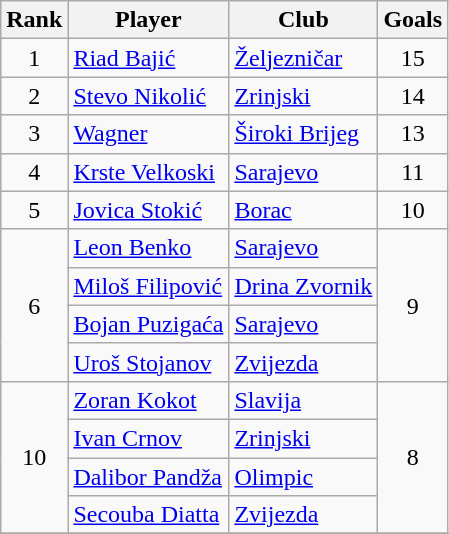<table class="wikitable" style="text-align:center">
<tr>
<th>Rank</th>
<th>Player</th>
<th>Club</th>
<th>Goals</th>
</tr>
<tr>
<td>1</td>
<td align="left"> <a href='#'>Riad Bajić</a></td>
<td align="left"><a href='#'>Željezničar</a></td>
<td>15</td>
</tr>
<tr>
<td>2</td>
<td align="left"> <a href='#'>Stevo Nikolić</a></td>
<td align="left"><a href='#'>Zrinjski</a></td>
<td>14</td>
</tr>
<tr>
<td>3</td>
<td align="left"> <a href='#'>Wagner</a></td>
<td align="left"><a href='#'>Široki Brijeg</a></td>
<td>13</td>
</tr>
<tr>
<td>4</td>
<td align="left"> <a href='#'>Krste Velkoski</a></td>
<td align="left"><a href='#'>Sarajevo</a></td>
<td>11</td>
</tr>
<tr>
<td>5</td>
<td align="left"> <a href='#'>Jovica Stokić</a></td>
<td align="left"><a href='#'>Borac</a></td>
<td>10</td>
</tr>
<tr>
<td rowspan="4">6</td>
<td align="left"> <a href='#'>Leon Benko</a></td>
<td align="left"><a href='#'>Sarajevo</a></td>
<td rowspan="4">9</td>
</tr>
<tr>
<td align="left"> <a href='#'>Miloš Filipović</a></td>
<td align="left"><a href='#'>Drina Zvornik</a></td>
</tr>
<tr>
<td align="left"> <a href='#'>Bojan Puzigaća</a></td>
<td align="left"><a href='#'>Sarajevo</a></td>
</tr>
<tr>
<td align="left"> <a href='#'>Uroš Stojanov</a></td>
<td align="left"><a href='#'>Zvijezda</a></td>
</tr>
<tr>
<td rowspan="4">10</td>
<td align="left"> <a href='#'>Zoran Kokot</a></td>
<td align="left"><a href='#'>Slavija</a></td>
<td rowspan="4">8</td>
</tr>
<tr>
<td align="left"> <a href='#'>Ivan Crnov</a></td>
<td align="left"><a href='#'>Zrinjski</a></td>
</tr>
<tr>
<td align="left"> <a href='#'>Dalibor Pandža</a></td>
<td align="left"><a href='#'>Olimpic</a></td>
</tr>
<tr>
<td align="left"> <a href='#'>Secouba Diatta</a></td>
<td align="left"><a href='#'>Zvijezda</a></td>
</tr>
<tr>
</tr>
</table>
